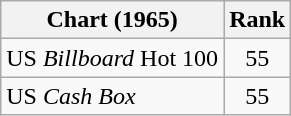<table class="wikitable">
<tr>
<th>Chart (1965)</th>
<th>Rank</th>
</tr>
<tr>
<td>US <em>Billboard</em> Hot 100</td>
<td style="text-align:center;">55</td>
</tr>
<tr>
<td>US <em>Cash Box</em></td>
<td style="text-align:center;">55</td>
</tr>
</table>
